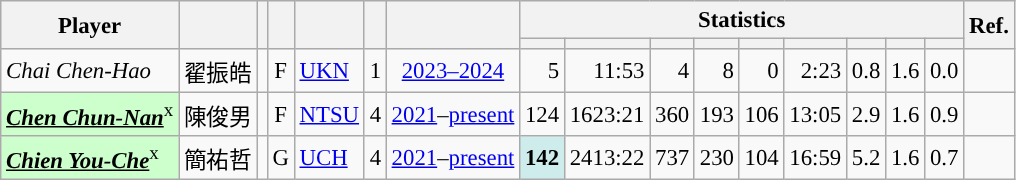<table class="wikitable sortable" style="font-size:95%; text-align:right;">
<tr>
<th rowspan="2">Player</th>
<th rowspan="2"></th>
<th rowspan="2"></th>
<th rowspan="2"></th>
<th rowspan="2"></th>
<th rowspan="2"></th>
<th rowspan="2"></th>
<th colspan="9">Statistics</th>
<th rowspan="2">Ref.</th>
</tr>
<tr>
<th></th>
<th></th>
<th></th>
<th></th>
<th></th>
<th></th>
<th></th>
<th></th>
<th></th>
</tr>
<tr>
<td align="left"><em>Chai Chen-Hao</em></td>
<td align="left">翟振皓</td>
<td align="center"></td>
<td align="center">F</td>
<td align="left"><a href='#'>UKN</a></td>
<td align="center">1</td>
<td align="center"><a href='#'>2023–2024</a></td>
<td>5</td>
<td>11:53</td>
<td>4</td>
<td>8</td>
<td>0</td>
<td>2:23</td>
<td>0.8</td>
<td>1.6</td>
<td>0.0</td>
<td align="center"></td>
</tr>
<tr>
<td align="left" bgcolor="#CCFFCC"><u><strong><em>Chen Chun-Nan</em></strong></u><sup>x</sup></td>
<td align="left">陳俊男</td>
<td align="center"></td>
<td align="center">F</td>
<td align="left"><a href='#'>NTSU</a></td>
<td align="center">4</td>
<td align="center"><a href='#'>2021</a>–<a href='#'>present</a></td>
<td>124</td>
<td>1623:21</td>
<td>360</td>
<td>193</td>
<td>106</td>
<td>13:05</td>
<td>2.9</td>
<td>1.6</td>
<td>0.9</td>
<td align="center"></td>
</tr>
<tr>
<td align="left" bgcolor="#CCFFCC"><u><strong><em>Chien You-Che</em></strong></u><sup>x</sup></td>
<td align="left">簡祐哲</td>
<td align="center"></td>
<td align="center">G</td>
<td align="left"><a href='#'>UCH</a></td>
<td align="center">4</td>
<td align="center"><a href='#'>2021</a>–<a href='#'>present</a></td>
<td bgcolor="#CFECEC"><strong>142</strong></td>
<td>2413:22</td>
<td>737</td>
<td>230</td>
<td>104</td>
<td>16:59</td>
<td>5.2</td>
<td>1.6</td>
<td>0.7</td>
<td align="center"></td>
</tr>
</table>
